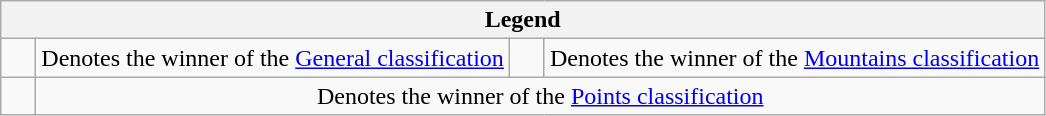<table class="wikitable">
<tr>
<th colspan=4>Legend</th>
</tr>
<tr>
<td>    </td>
<td>Denotes the winner of the <a href='#'>General classification</a></td>
<td>    </td>
<td>Denotes the winner of the <a href='#'>Mountains classification</a></td>
</tr>
<tr>
<td>    </td>
<td colspan="3" style="text-align:center;">Denotes the winner of the <a href='#'>Points classification</a></td>
</tr>
</table>
